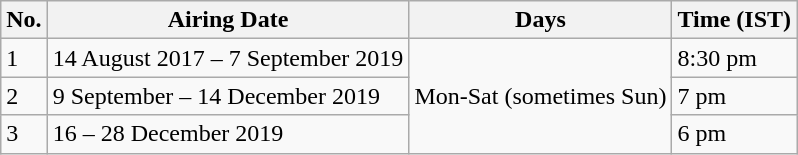<table class="wikitable">
<tr>
<th>No.</th>
<th>Airing Date</th>
<th>Days</th>
<th>Time (IST)</th>
</tr>
<tr>
<td>1</td>
<td>14 August 2017 – 7 September 2019</td>
<td rowspan="3">Mon-Sat (sometimes Sun)</td>
<td>8:30 pm</td>
</tr>
<tr>
<td>2</td>
<td>9 September – 14 December 2019</td>
<td>7 pm</td>
</tr>
<tr>
<td>3</td>
<td>16 – 28 December 2019</td>
<td>6 pm</td>
</tr>
</table>
